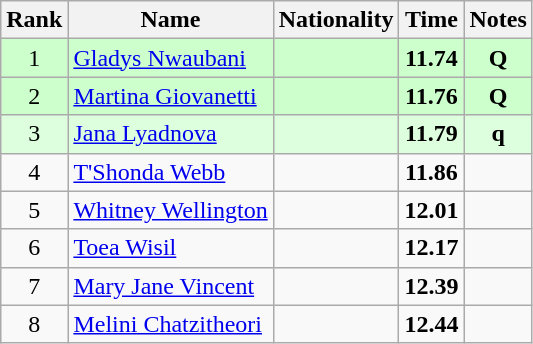<table class="wikitable sortable" style="text-align:center">
<tr>
<th>Rank</th>
<th>Name</th>
<th>Nationality</th>
<th>Time</th>
<th>Notes</th>
</tr>
<tr bgcolor=ccffcc>
<td>1</td>
<td align=left><a href='#'>Gladys Nwaubani</a></td>
<td align=left></td>
<td><strong>11.74</strong></td>
<td><strong>Q</strong></td>
</tr>
<tr bgcolor=ccffcc>
<td>2</td>
<td align=left><a href='#'>Martina Giovanetti</a></td>
<td align=left></td>
<td><strong>11.76</strong></td>
<td><strong>Q</strong></td>
</tr>
<tr bgcolor=ddffdd>
<td>3</td>
<td align=left><a href='#'>Jana Lyadnova</a></td>
<td align=left></td>
<td><strong>11.79</strong></td>
<td><strong>q</strong></td>
</tr>
<tr>
<td>4</td>
<td align=left><a href='#'>T'Shonda Webb</a></td>
<td align=left></td>
<td><strong>11.86</strong></td>
<td></td>
</tr>
<tr>
<td>5</td>
<td align=left><a href='#'>Whitney Wellington</a></td>
<td align=left></td>
<td><strong>12.01</strong></td>
<td></td>
</tr>
<tr>
<td>6</td>
<td align=left><a href='#'>Toea Wisil</a></td>
<td align=left></td>
<td><strong>12.17</strong></td>
<td></td>
</tr>
<tr>
<td>7</td>
<td align=left><a href='#'>Mary Jane Vincent</a></td>
<td align=left></td>
<td><strong>12.39</strong></td>
<td></td>
</tr>
<tr>
<td>8</td>
<td align=left><a href='#'>Melini Chatzitheori</a></td>
<td align=left></td>
<td><strong>12.44</strong></td>
<td></td>
</tr>
</table>
